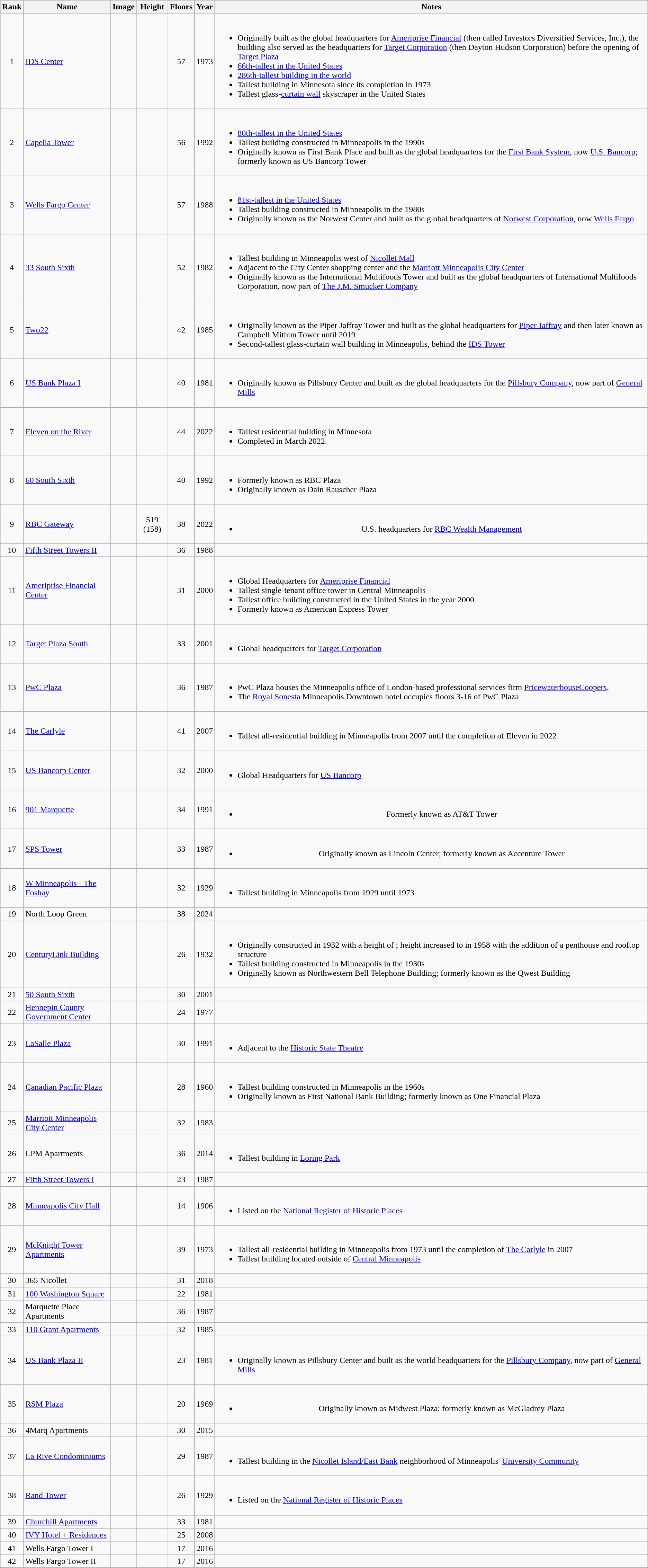<table class="wikitable sortable" style="text-align:center;">
<tr>
<th scope=col>Rank</th>
<th scope=col>Name</th>
<th scope=col class="unsortable">Image</th>
<th scope=col>Height<br></th>
<th scope=col>Floors</th>
<th scope=col>Year</th>
<th scope=col class="unsortable">Notes</th>
</tr>
<tr>
<td>1</td>
<td align=left><a href='#'>IDS Center</a></td>
<td></td>
<td></td>
<td>57</td>
<td>1973</td>
<td align=left><br><ul><li>Originally built as the global headquarters for <a href='#'>Ameriprise Financial</a> (then called Investors Diversified Services, Inc.), the building also served as the headquarters for <a href='#'>Target Corporation</a> (then Dayton Hudson Corporation) before the opening of <a href='#'>Target Plaza</a></li><li><a href='#'>66th-tallest in the United States</a></li><li><a href='#'>286th-tallest building in the world</a></li><li>Tallest building in Minnesota since its completion in 1973</li><li>Tallest glass-<a href='#'>curtain wall</a> skyscraper in the United States</li></ul></td>
</tr>
<tr>
<td>2</td>
<td align=left><a href='#'>Capella Tower</a></td>
<td></td>
<td></td>
<td>56</td>
<td>1992</td>
<td align=left><br><ul><li><a href='#'>80th-tallest in the United States</a></li><li>Tallest building constructed in Minneapolis in the 1990s</li><li>Originally known as First Bank Place and built as the global headquarters for the <a href='#'>First Bank System</a>, now <a href='#'>U.S. Bancorp</a>; formerly known as US Bancorp Tower</li></ul></td>
</tr>
<tr>
<td>3</td>
<td align=left><a href='#'>Wells Fargo Center</a></td>
<td></td>
<td></td>
<td>57</td>
<td>1988</td>
<td align=left><br><ul><li><a href='#'>81st-tallest in the United States</a></li><li>Tallest building constructed in Minneapolis in the 1980s</li><li>Originally known as the Norwest Center and built as the global headquarters of <a href='#'>Norwest Corporation</a>, now <a href='#'>Wells Fargo</a></li></ul></td>
</tr>
<tr>
<td>4</td>
<td align=left><a href='#'>33 South Sixth</a></td>
<td></td>
<td></td>
<td>52</td>
<td>1982</td>
<td align=left><br><ul><li>Tallest building in Minneapolis west of <a href='#'>Nicollet Mall</a></li><li>Adjacent to the City Center shopping center and the <a href='#'>Marriott Minneapolis City Center</a></li><li>Originally known as the International Multifoods Tower and built as the global headquarters of International Multifoods Corporation, now part of <a href='#'>The J.M. Smucker Company</a></li></ul></td>
</tr>
<tr>
<td>5</td>
<td align=left><a href='#'>Two22</a></td>
<td></td>
<td></td>
<td>42</td>
<td>1985</td>
<td align=left><br><ul><li>Originally known as the Piper Jaffray Tower and built as the global headquarters for <a href='#'>Piper Jaffray</a> and then later known as Campbell Mithun Tower until 2019</li><li>Second-tallest glass-curtain wall building in Minneapolis, behind the <a href='#'>IDS Tower</a></li></ul></td>
</tr>
<tr>
<td>6</td>
<td align=left><a href='#'>US Bank Plaza I</a></td>
<td></td>
<td></td>
<td>40</td>
<td>1981</td>
<td align=left><br><ul><li>Originally known as Pillsbury Center and built as the global headquarters for the <a href='#'>Pillsbury Company</a>, now part of <a href='#'>General Mills</a></li></ul></td>
</tr>
<tr>
<td>7</td>
<td align=left><a href='#'>Eleven on the River</a></td>
<td></td>
<td></td>
<td>44</td>
<td>2022</td>
<td align=left><br><ul><li>Tallest residential building in Minnesota </li><li>Completed in March 2022.</li></ul></td>
</tr>
<tr>
<td>8</td>
<td align=left><a href='#'>60 South Sixth</a></td>
<td></td>
<td></td>
<td>40</td>
<td>1992</td>
<td align=left><br><ul><li>Formerly known as RBC Plaza</li><li>Originally known as Dain Rauscher Plaza</li></ul></td>
</tr>
<tr>
<td>9</td>
<td align=left><a href='#'>RBC Gateway</a></td>
<td><br></td>
<td>519 (158)</td>
<td>38</td>
<td>2022</td>
<td><br><ul><li>U.S. headquarters for <a href='#'>RBC Wealth Management</a></li></ul></td>
</tr>
<tr>
<td>10</td>
<td align=left><a href='#'>Fifth Street Towers II</a></td>
<td></td>
<td></td>
<td>36</td>
<td>1988</td>
<td></td>
</tr>
<tr>
<td>11</td>
<td align=left><a href='#'>Ameriprise Financial Center</a></td>
<td></td>
<td></td>
<td>31</td>
<td>2000</td>
<td align=left><br><ul><li>Global Headquarters for <a href='#'>Ameriprise Financial</a></li><li>Tallest single-tenant office tower in Central Minneapolis</li><li>Tallest office building constructed in the United States in the year 2000</li><li>Formerly known as American Express Tower</li></ul></td>
</tr>
<tr>
<td>12</td>
<td align=left><a href='#'>Target Plaza South</a></td>
<td></td>
<td></td>
<td>33</td>
<td>2001</td>
<td align=left><br><ul><li>Global headquarters for <a href='#'>Target Corporation</a></li></ul></td>
</tr>
<tr>
<td>13</td>
<td align=left><a href='#'>PwC Plaza</a></td>
<td></td>
<td></td>
<td>36</td>
<td>1987</td>
<td align=left><br><ul><li>PwC Plaza houses the Minneapolis office of London-based professional services firm <a href='#'>PricewaterhouseCoopers</a>.</li><li>The <a href='#'>Royal Sonesta</a> Minneapolis Downtown hotel occupies floors 3-16 of PwC Plaza</li></ul></td>
</tr>
<tr>
<td>14</td>
<td align=left><a href='#'>The Carlyle</a></td>
<td></td>
<td></td>
<td>41</td>
<td>2007</td>
<td align=left><br><ul><li>Tallest all-residential building in Minneapolis from 2007 until the completion of Eleven in 2022</li></ul></td>
</tr>
<tr>
<td>15</td>
<td align=left><a href='#'>US Bancorp Center</a></td>
<td></td>
<td></td>
<td>32</td>
<td>2000</td>
<td align=left><br><ul><li>Global Headquarters for <a href='#'>US Bancorp</a></li></ul></td>
</tr>
<tr>
<td>16</td>
<td align=left><a href='#'>901 Marquette</a></td>
<td></td>
<td></td>
<td>34</td>
<td>1991</td>
<td><br><ul><li>Formerly known as AT&T Tower</li></ul></td>
</tr>
<tr>
<td>17</td>
<td align=left><a href='#'>SPS Tower</a></td>
<td></td>
<td></td>
<td>33</td>
<td>1987</td>
<td><br><ul><li>Originally known as Lincoln Center; formerly known as Accenture Tower</li></ul></td>
</tr>
<tr>
<td>18</td>
<td align=left><a href='#'>W Minneapolis - The Foshay</a></td>
<td></td>
<td></td>
<td>32</td>
<td>1929</td>
<td align=left><br><ul><li>Tallest building in Minneapolis from 1929 until 1973</li></ul></td>
</tr>
<tr>
<td>19</td>
<td align=left>North Loop Green</td>
<td></td>
<td></td>
<td>38</td>
<td>2024</td>
<td></td>
</tr>
<tr>
<td>20</td>
<td align=left><a href='#'>CenturyLink Building</a></td>
<td></td>
<td></td>
<td>26</td>
<td>1932</td>
<td align=left><br><ul><li>Originally constructed in 1932 with a height of ; height increased to  in 1958 with the addition of a penthouse and rooftop structure</li><li>Tallest building constructed in Minneapolis in the 1930s</li><li>Originally known as Northwestern Bell Telephone Building; formerly known as the Qwest Building</li></ul></td>
</tr>
<tr>
<td>21</td>
<td align=left><a href='#'>50 South Sixth</a></td>
<td></td>
<td></td>
<td>30</td>
<td>2001</td>
<td></td>
</tr>
<tr>
<td>22</td>
<td align=left><a href='#'>Hennepin County Government Center</a></td>
<td></td>
<td></td>
<td>24</td>
<td>1977</td>
<td></td>
</tr>
<tr>
<td>23</td>
<td align=left><a href='#'>LaSalle Plaza</a></td>
<td></td>
<td></td>
<td>30</td>
<td>1991</td>
<td align=left><br><ul><li>Adjacent to the <a href='#'>Historic State Theatre</a></li></ul></td>
</tr>
<tr>
<td>24</td>
<td align=left><a href='#'>Canadian Pacific Plaza</a></td>
<td></td>
<td></td>
<td>28</td>
<td>1960</td>
<td align=left><br><ul><li>Tallest building constructed in Minneapolis in the 1960s</li><li>Originally known as First National Bank Building; formerly known as One Financial Plaza</li></ul></td>
</tr>
<tr>
<td>25</td>
<td align=left><a href='#'>Marriott Minneapolis City Center</a></td>
<td></td>
<td></td>
<td>32</td>
<td>1983</td>
<td></td>
</tr>
<tr>
<td>26</td>
<td align=left>LPM Apartments</td>
<td></td>
<td></td>
<td>36</td>
<td>2014</td>
<td align=left><br><ul><li>Tallest building in <a href='#'>Loring Park</a></li></ul></td>
</tr>
<tr>
<td>27</td>
<td align=left><a href='#'>Fifth Street Towers I</a></td>
<td></td>
<td></td>
<td>23</td>
<td>1987</td>
<td></td>
</tr>
<tr>
<td>28</td>
<td align=left><a href='#'>Minneapolis City Hall</a></td>
<td></td>
<td></td>
<td>14</td>
<td>1906</td>
<td align=left><br><ul><li>Listed on the <a href='#'>National Register of Historic Places</a></li></ul></td>
</tr>
<tr>
<td>29</td>
<td align=left><a href='#'>McKnight Tower Apartments</a></td>
<td></td>
<td></td>
<td>39</td>
<td>1973</td>
<td align=left><br><ul><li>Tallest all-residential building in Minneapolis from 1973 until the completion of <a href='#'>The Carlyle</a> in 2007</li><li>Tallest building located outside of <a href='#'>Central Minneapolis</a></li></ul></td>
</tr>
<tr>
<td>30</td>
<td align=left>365 Nicollet</td>
<td></td>
<td></td>
<td>31</td>
<td>2018</td>
<td></td>
</tr>
<tr>
<td>31</td>
<td align=left><a href='#'>100 Washington Square</a></td>
<td></td>
<td></td>
<td>22</td>
<td>1981</td>
<td></td>
</tr>
<tr>
<td>32</td>
<td align=left>Marquette Place Apartments</td>
<td></td>
<td></td>
<td>36</td>
<td>1987</td>
<td></td>
</tr>
<tr>
<td>33</td>
<td align=left><a href='#'>110 Grant Apartments</a></td>
<td></td>
<td></td>
<td>32</td>
<td>1985</td>
<td></td>
</tr>
<tr>
<td>34</td>
<td align=left><a href='#'>US Bank Plaza II</a></td>
<td></td>
<td></td>
<td>23</td>
<td>1981</td>
<td align=left><br><ul><li>Originally known as Pillsbury Center and built as the world headquarters for the <a href='#'>Pillsbury Company</a>, now part of <a href='#'>General Mills</a></li></ul></td>
</tr>
<tr>
<td>35</td>
<td align=left><a href='#'>RSM Plaza</a></td>
<td></td>
<td></td>
<td>20</td>
<td>1969</td>
<td><br><ul><li>Originally known as Midwest Plaza; formerly known as McGladrey Plaza</li></ul></td>
</tr>
<tr>
<td>36</td>
<td align="left">4Marq Apartments</td>
<td></td>
<td></td>
<td>30</td>
<td>2015</td>
<td></td>
</tr>
<tr>
<td>37</td>
<td align=left><a href='#'>La Rive Condominiums</a></td>
<td></td>
<td></td>
<td>29</td>
<td>1987</td>
<td align=left><br><ul><li>Tallest building in the <a href='#'>Nicollet Island/East Bank</a> neighborhood of Minneapolis' <a href='#'>University Community</a></li></ul></td>
</tr>
<tr>
<td>38</td>
<td align=left><a href='#'>Rand Tower</a></td>
<td></td>
<td></td>
<td>26</td>
<td>1929</td>
<td align=left><br><ul><li>Listed on the <a href='#'>National Register of Historic Places</a></li></ul></td>
</tr>
<tr>
<td>39</td>
<td align="left"><a href='#'>Churchill Apartments</a></td>
<td></td>
<td></td>
<td>33</td>
<td>1981</td>
<td></td>
</tr>
<tr>
<td>40</td>
<td align="left"><a href='#'>IVY Hotel + Residences</a></td>
<td></td>
<td></td>
<td>25</td>
<td>2008</td>
<td><br></td>
</tr>
<tr>
<td>41</td>
<td align="left">Wells Fargo Tower I</td>
<td></td>
<td></td>
<td>17</td>
<td>2016</td>
<td></td>
</tr>
<tr>
<td>42</td>
<td align="left">Wells Fargo Tower II</td>
<td></td>
<td></td>
<td>17</td>
<td>2016</td>
<td></td>
</tr>
<tr>
</tr>
</table>
